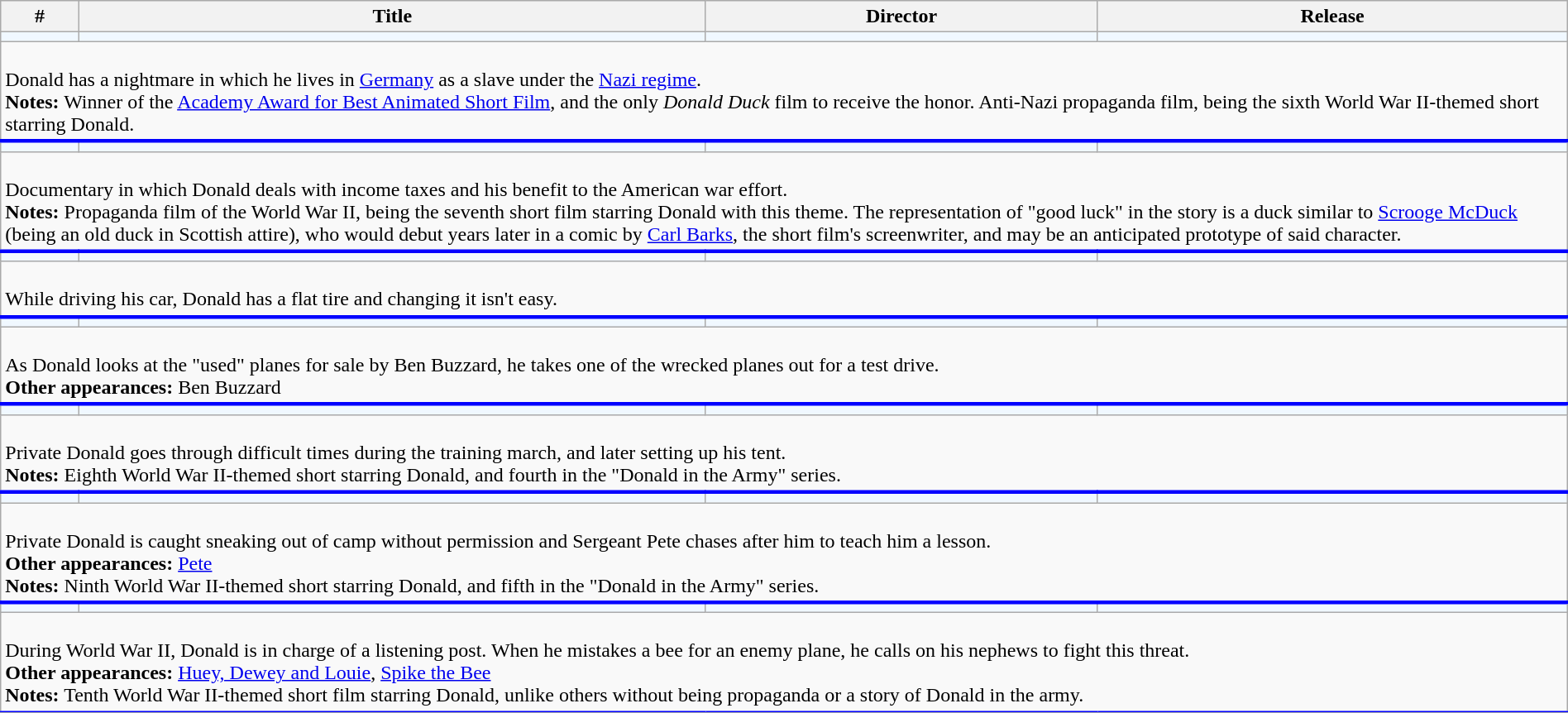<table class="wikitable sortable" width="100%">
<tr>
<th width="5%">#</th>
<th width="40%">Title</th>
<th width="25%" class="unsortable">Director</th>
<th width="30%">Release</th>
</tr>
<tr>
<td style="background-color: #F0F8FF"></td>
<td style="background-color: #F0F8FF"></td>
<td style="background-color: #F0F8FF"></td>
<td style="background-color: #F0F8FF"></td>
</tr>
<tr class="expand-child" style="border-bottom: 3px solid #0000FF;">
<td colspan="4"><br>Donald has a nightmare in which he lives in <a href='#'>Germany</a> as a slave under the <a href='#'>Nazi regime</a>.<br><strong>Notes:</strong> Winner of the <a href='#'>Academy Award for Best Animated Short Film</a>, and the only <em>Donald Duck</em> film to receive the honor. Anti-Nazi propaganda film, being the sixth World War II-themed short starring Donald.</td>
</tr>
<tr>
<td style="background-color: #F0F8FF"></td>
<td style="background-color: #F0F8FF"></td>
<td style="background-color: #F0F8FF"></td>
<td style="background-color: #F0F8FF"></td>
</tr>
<tr class="expand-child" style="border-bottom: 3px solid #0000FF;">
<td colspan="4"><br>Documentary in which Donald deals with income taxes and his benefit to the American war effort.<br><strong>Notes:</strong> Propaganda film of the World War II, being the seventh short film starring Donald with this theme. The representation of "good luck" in the story is a duck similar to <a href='#'>Scrooge McDuck</a> (being an old duck in Scottish attire), who would debut years later in a comic by <a href='#'>Carl Barks</a>, the short film's screenwriter, and may be an anticipated prototype of said character.</td>
</tr>
<tr>
<td style="background-color: #F0F8FF"></td>
<td style="background-color: #F0F8FF"></td>
<td style="background-color: #F0F8FF"></td>
<td style="background-color: #F0F8FF"></td>
</tr>
<tr class="expand-child" style="border-bottom: 3px solid #0000FF;">
<td colspan="4"><br>While driving his car, Donald has a flat tire and changing it isn't easy.</td>
</tr>
<tr>
<td style="background-color: #F0F8FF"></td>
<td style="background-color: #F0F8FF"></td>
<td style="background-color: #F0F8FF"></td>
<td style="background-color: #F0F8FF"></td>
</tr>
<tr class="expand-child" style="border-bottom: 3px solid #0000FF;">
<td colspan="4"><br>As Donald looks at the "used" planes for sale by Ben Buzzard, he takes one of the wrecked planes out for a test drive.<br><strong>Other appearances:</strong> Ben Buzzard</td>
</tr>
<tr>
<td style="background-color: #F0F8FF"></td>
<td style="background-color: #F0F8FF"></td>
<td style="background-color: #F0F8FF"></td>
<td style="background-color: #F0F8FF"></td>
</tr>
<tr class="expand-child" style="border-bottom: 3px solid #0000FF;">
<td colspan="4"><br>Private Donald goes through difficult times during the training march, and later setting up his tent.<br><strong>Notes:</strong> Eighth World War II-themed short starring Donald, and fourth in the "Donald in the Army" series.</td>
</tr>
<tr>
<td style="background-color: #F0F8FF"></td>
<td style="background-color: #F0F8FF"></td>
<td style="background-color: #F0F8FF"></td>
<td style="background-color: #F0F8FF"></td>
</tr>
<tr class="expand-child" style="border-bottom: 3px solid #0000FF;">
<td colspan="4"><br>Private Donald is caught sneaking out of camp without permission and Sergeant Pete chases after him to teach him a lesson.<br><strong>Other appearances:</strong> <a href='#'>Pete</a><br><strong>Notes:</strong> Ninth World War II-themed short starring Donald, and fifth in the "Donald in the Army" series.</td>
</tr>
<tr>
<td style="background-color: #F0F8FF"></td>
<td style="background-color: #F0F8FF"></td>
<td style="background-color: #F0F8FF"></td>
<td style="background-color: #F0F8FF"></td>
</tr>
<tr class="expand-child" style="border-bottom: 3px solid #0000FF;">
<td colspan="4"><br>During World War II, Donald is in charge of a listening post. When he mistakes a bee for an enemy plane, he calls on his nephews to fight this threat.<br><strong>Other appearances:</strong> <a href='#'>Huey, Dewey and Louie</a>, <a href='#'>Spike the Bee</a><br><strong>Notes:</strong> Tenth World War II-themed short film starring Donald, unlike others without being propaganda or a story of Donald in the army.</td>
</tr>
<tr>
</tr>
</table>
